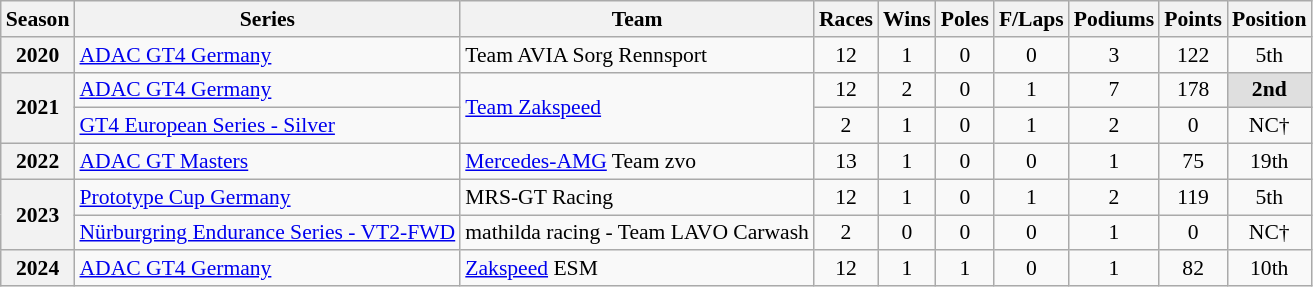<table class="wikitable" style="font-size: 90%; text-align:center">
<tr>
<th>Season</th>
<th>Series</th>
<th>Team</th>
<th>Races</th>
<th>Wins</th>
<th>Poles</th>
<th>F/Laps</th>
<th>Podiums</th>
<th>Points</th>
<th>Position</th>
</tr>
<tr>
<th>2020</th>
<td align="left"><a href='#'>ADAC GT4 Germany</a></td>
<td align="left">Team AVIA Sorg Rennsport</td>
<td>12</td>
<td>1</td>
<td>0</td>
<td>0</td>
<td>3</td>
<td>122</td>
<td>5th</td>
</tr>
<tr>
<th rowspan="2">2021</th>
<td align="left"><a href='#'>ADAC GT4 Germany</a></td>
<td rowspan="2" align="left"><a href='#'>Team Zakspeed</a></td>
<td>12</td>
<td>2</td>
<td>0</td>
<td>1</td>
<td>7</td>
<td>178</td>
<td style="background:#DFDFDF;"><strong>2nd</strong></td>
</tr>
<tr>
<td align="left"><a href='#'>GT4 European Series - Silver</a></td>
<td>2</td>
<td>1</td>
<td>0</td>
<td>1</td>
<td>2</td>
<td>0</td>
<td>NC†</td>
</tr>
<tr>
<th>2022</th>
<td align="left"><a href='#'>ADAC GT Masters</a></td>
<td align="left"><a href='#'>Mercedes-AMG</a> Team zvo</td>
<td>13</td>
<td>1</td>
<td>0</td>
<td>0</td>
<td>1</td>
<td>75</td>
<td>19th</td>
</tr>
<tr>
<th rowspan="2">2023</th>
<td align=left><a href='#'>Prototype Cup Germany</a></td>
<td align=left>MRS-GT Racing</td>
<td>12</td>
<td>1</td>
<td>0</td>
<td>1</td>
<td>2</td>
<td>119</td>
<td>5th</td>
</tr>
<tr>
<td align=left><a href='#'>Nürburgring Endurance Series - VT2-FWD</a></td>
<td align=left>mathilda racing - Team LAVO Carwash</td>
<td>2</td>
<td>0</td>
<td>0</td>
<td>0</td>
<td>1</td>
<td>0</td>
<td>NC†</td>
</tr>
<tr>
<th>2024</th>
<td align=left><a href='#'>ADAC GT4 Germany</a></td>
<td align=left><a href='#'>Zakspeed</a> ESM</td>
<td>12</td>
<td>1</td>
<td>1</td>
<td>0</td>
<td>1</td>
<td>82</td>
<td>10th</td>
</tr>
</table>
